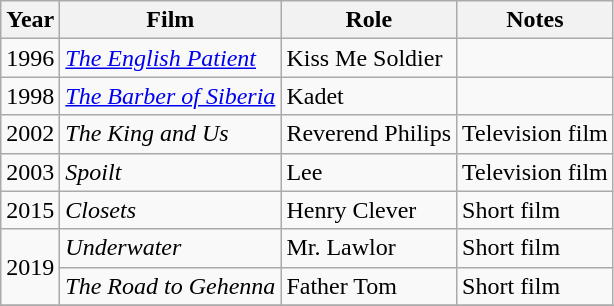<table class="wikitable">
<tr>
<th>Year</th>
<th>Film</th>
<th>Role</th>
<th>Notes</th>
</tr>
<tr>
<td>1996</td>
<td><em><a href='#'>The English Patient</a></em></td>
<td>Kiss Me Soldier</td>
<td></td>
</tr>
<tr>
<td>1998</td>
<td><em><a href='#'>The Barber of Siberia</a></em></td>
<td>Kadet</td>
<td></td>
</tr>
<tr>
<td>2002</td>
<td><em>The King and Us</em></td>
<td>Reverend Philips</td>
<td>Television film</td>
</tr>
<tr>
<td>2003</td>
<td><em>Spoilt</em></td>
<td>Lee</td>
<td>Television film</td>
</tr>
<tr>
<td>2015</td>
<td><em>Closets</em></td>
<td>Henry Clever</td>
<td>Short film</td>
</tr>
<tr>
<td rowspan="2">2019</td>
<td><em>Underwater</em></td>
<td>Mr. Lawlor</td>
<td>Short film</td>
</tr>
<tr>
<td><em>The Road to Gehenna</em></td>
<td>Father Tom</td>
<td>Short film</td>
</tr>
<tr>
</tr>
</table>
